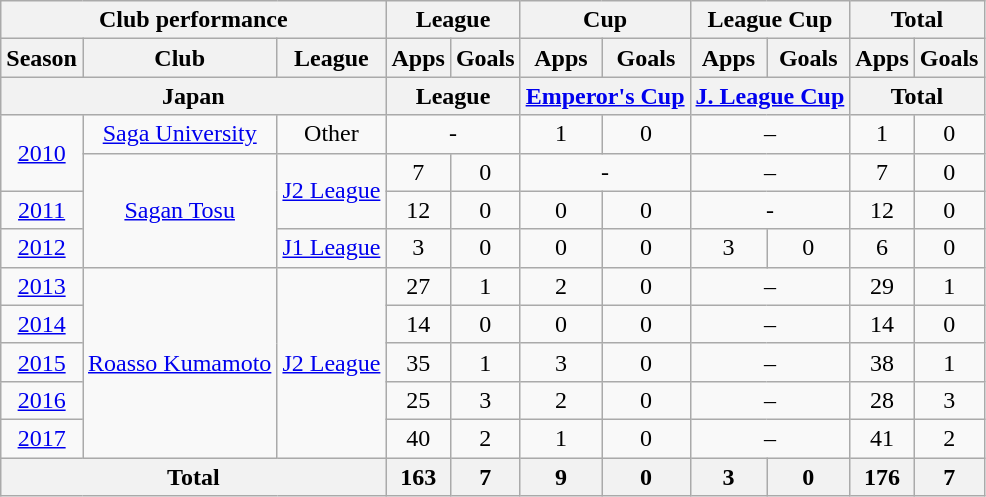<table class="wikitable" style="text-align:center;">
<tr>
<th colspan=3>Club performance</th>
<th colspan=2>League</th>
<th colspan=2>Cup</th>
<th colspan=2>League Cup</th>
<th colspan=2>Total</th>
</tr>
<tr>
<th>Season</th>
<th>Club</th>
<th>League</th>
<th>Apps</th>
<th>Goals</th>
<th>Apps</th>
<th>Goals</th>
<th>Apps</th>
<th>Goals</th>
<th>Apps</th>
<th>Goals</th>
</tr>
<tr>
<th colspan=3>Japan</th>
<th colspan=2>League</th>
<th colspan=2><a href='#'>Emperor's Cup</a></th>
<th colspan=2><a href='#'>J. League Cup</a></th>
<th colspan=2>Total</th>
</tr>
<tr>
<td rowspan=2><a href='#'>2010</a></td>
<td><a href='#'>Saga University</a></td>
<td>Other</td>
<td colspan=2>-</td>
<td>1</td>
<td>0</td>
<td colspan=2>–</td>
<td>1</td>
<td>0</td>
</tr>
<tr>
<td rowspan=3><a href='#'>Sagan Tosu</a></td>
<td rowspan=2><a href='#'>J2 League</a></td>
<td>7</td>
<td>0</td>
<td colspan=2>-</td>
<td colspan=2>–</td>
<td>7</td>
<td>0</td>
</tr>
<tr>
<td><a href='#'>2011</a></td>
<td>12</td>
<td>0</td>
<td>0</td>
<td>0</td>
<td colspan=2>-</td>
<td>12</td>
<td>0</td>
</tr>
<tr>
<td><a href='#'>2012</a></td>
<td><a href='#'>J1 League</a></td>
<td>3</td>
<td>0</td>
<td>0</td>
<td>0</td>
<td>3</td>
<td>0</td>
<td>6</td>
<td>0</td>
</tr>
<tr>
<td><a href='#'>2013</a></td>
<td rowspan="5"><a href='#'>Roasso Kumamoto</a></td>
<td rowspan="5"><a href='#'>J2 League</a></td>
<td>27</td>
<td>1</td>
<td>2</td>
<td>0</td>
<td colspan=2>–</td>
<td>29</td>
<td>1</td>
</tr>
<tr>
<td><a href='#'>2014</a></td>
<td>14</td>
<td>0</td>
<td>0</td>
<td>0</td>
<td colspan=2>–</td>
<td>14</td>
<td>0</td>
</tr>
<tr>
<td><a href='#'>2015</a></td>
<td>35</td>
<td>1</td>
<td>3</td>
<td>0</td>
<td colspan=2>–</td>
<td>38</td>
<td>1</td>
</tr>
<tr>
<td><a href='#'>2016</a></td>
<td>25</td>
<td>3</td>
<td>2</td>
<td>0</td>
<td colspan=2>–</td>
<td>28</td>
<td>3</td>
</tr>
<tr>
<td><a href='#'>2017</a></td>
<td>40</td>
<td>2</td>
<td>1</td>
<td>0</td>
<td colspan=2>–</td>
<td>41</td>
<td>2</td>
</tr>
<tr>
<th colspan=3>Total</th>
<th>163</th>
<th>7</th>
<th>9</th>
<th>0</th>
<th>3</th>
<th>0</th>
<th>176</th>
<th>7</th>
</tr>
</table>
